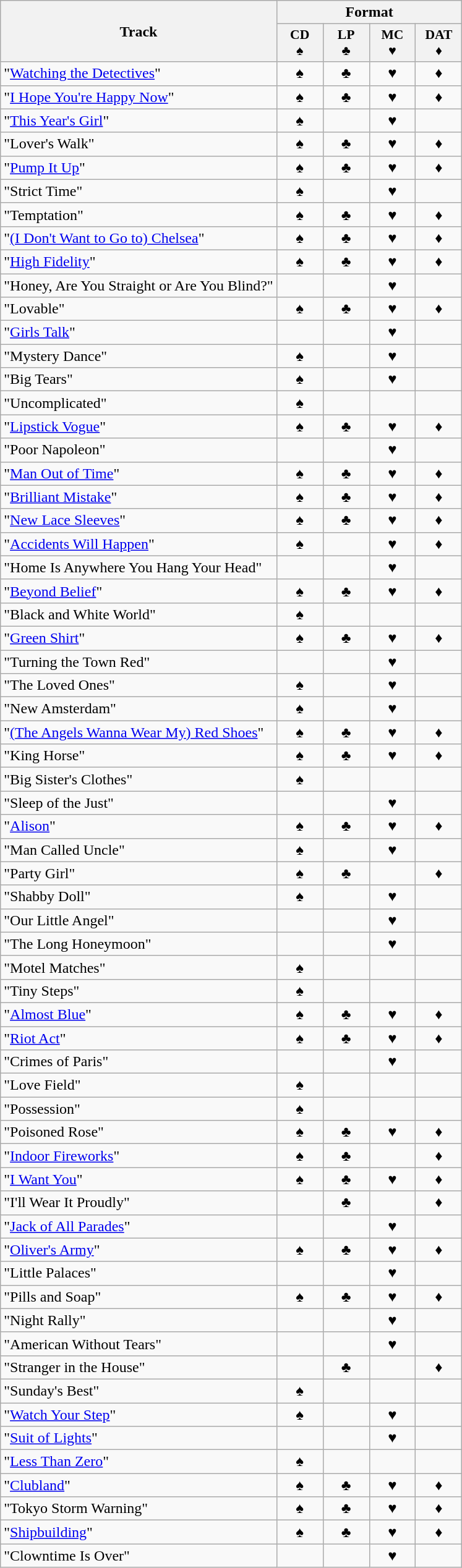<table class="wikitable">
<tr>
<th rowspan="2">Track</th>
<th colspan="4">Format</th>
</tr>
<tr>
<th style="width:3em;font-size:90%">CD <br>♠</th>
<th style="width:3em;font-size:90%">LP<br>♣</th>
<th style="width:3em;font-size:90%">MC<br>♥</th>
<th style="width:3em;font-size:90%">DAT<br>♦</th>
</tr>
<tr>
<td>"<a href='#'>Watching the Detectives</a>"</td>
<td align="center">♠</td>
<td align="center">♣</td>
<td align="center">♥</td>
<td align="center">♦</td>
</tr>
<tr>
<td>"<a href='#'>I Hope You're Happy Now</a>"</td>
<td align="center">♠</td>
<td align="center">♣</td>
<td align="center">♥</td>
<td align="center">♦</td>
</tr>
<tr>
<td>"<a href='#'>This Year's Girl</a>"</td>
<td align="center">♠</td>
<td align="center"></td>
<td align="center">♥</td>
<td align="center"></td>
</tr>
<tr>
<td>"Lover's Walk"</td>
<td align="center">♠</td>
<td align="center">♣</td>
<td align="center">♥</td>
<td align="center">♦</td>
</tr>
<tr>
<td>"<a href='#'>Pump It Up</a>"</td>
<td align="center">♠</td>
<td align="center">♣</td>
<td align="center">♥</td>
<td align="center">♦</td>
</tr>
<tr>
<td>"Strict Time"</td>
<td align="center">♠</td>
<td align="center"></td>
<td align="center">♥</td>
<td align="center"></td>
</tr>
<tr>
<td>"Temptation"</td>
<td align="center">♠</td>
<td align="center">♣</td>
<td align="center">♥</td>
<td align="center">♦</td>
</tr>
<tr>
<td>"<a href='#'>(I Don't Want to Go to) Chelsea</a>"</td>
<td align="center">♠</td>
<td align="center">♣</td>
<td align="center">♥</td>
<td align="center">♦</td>
</tr>
<tr>
<td>"<a href='#'>High Fidelity</a>"</td>
<td align="center">♠</td>
<td align="center">♣</td>
<td align="center">♥</td>
<td align="center">♦</td>
</tr>
<tr>
<td>"Honey, Are You Straight or Are You Blind?"</td>
<td align="center"></td>
<td align="center"></td>
<td align="center">♥</td>
<td align="center"></td>
</tr>
<tr>
<td>"Lovable"</td>
<td align="center">♠</td>
<td align="center">♣</td>
<td align="center">♥</td>
<td align="center">♦</td>
</tr>
<tr>
<td>"<a href='#'>Girls Talk</a>"</td>
<td align="center"></td>
<td align="center"></td>
<td align="center">♥</td>
<td align="center"></td>
</tr>
<tr>
<td>"Mystery Dance"</td>
<td align="center">♠</td>
<td align="center"></td>
<td align="center">♥</td>
<td align="center"></td>
</tr>
<tr>
<td>"Big Tears"</td>
<td align="center">♠</td>
<td align="center"></td>
<td align="center">♥</td>
<td align="center"></td>
</tr>
<tr>
<td>"Uncomplicated"</td>
<td align="center">♠</td>
<td align="center"></td>
<td align="center"></td>
<td align="center"></td>
</tr>
<tr>
<td>"<a href='#'>Lipstick Vogue</a>"</td>
<td align="center">♠</td>
<td align="center">♣</td>
<td align="center">♥</td>
<td align="center">♦</td>
</tr>
<tr>
<td>"Poor Napoleon"</td>
<td align="center"></td>
<td align="center"></td>
<td align="center">♥</td>
<td align="center"></td>
</tr>
<tr>
<td>"<a href='#'>Man Out of Time</a>"</td>
<td align="center">♠</td>
<td align="center">♣</td>
<td align="center">♥</td>
<td align="center">♦</td>
</tr>
<tr>
<td>"<a href='#'>Brilliant Mistake</a>"</td>
<td align="center">♠</td>
<td align="center">♣</td>
<td align="center">♥</td>
<td align="center">♦</td>
</tr>
<tr>
<td>"<a href='#'>New Lace Sleeves</a>"</td>
<td align="center">♠</td>
<td align="center">♣</td>
<td align="center">♥</td>
<td align="center">♦</td>
</tr>
<tr>
<td>"<a href='#'>Accidents Will Happen</a>"</td>
<td align="center">♠</td>
<td align="center"></td>
<td align="center">♥</td>
<td align="center">♦</td>
</tr>
<tr>
<td>"Home Is Anywhere You Hang Your Head"</td>
<td align="center"></td>
<td align="center"></td>
<td align="center">♥</td>
<td align="center"></td>
</tr>
<tr>
<td>"<a href='#'>Beyond Belief</a>"</td>
<td align="center">♠</td>
<td align="center">♣</td>
<td align="center">♥</td>
<td align="center">♦</td>
</tr>
<tr>
<td>"Black and White World"</td>
<td align="center">♠</td>
<td align="center"></td>
<td align="center"></td>
<td align="center"></td>
</tr>
<tr>
<td>"<a href='#'>Green Shirt</a>"</td>
<td align="center">♠</td>
<td align="center">♣</td>
<td align="center">♥</td>
<td align="center">♦</td>
</tr>
<tr>
<td>"Turning the Town Red"</td>
<td align="center"></td>
<td align="center"></td>
<td align="center">♥</td>
<td align="center"></td>
</tr>
<tr>
<td>"The Loved Ones"</td>
<td align="center">♠</td>
<td align="center"></td>
<td align="center">♥</td>
<td align="center"></td>
</tr>
<tr>
<td>"New Amsterdam"</td>
<td align="center">♠</td>
<td align="center"></td>
<td align="center">♥</td>
<td align="center"></td>
</tr>
<tr>
<td>"<a href='#'>(The Angels Wanna Wear My) Red Shoes</a>"</td>
<td align="center">♠</td>
<td align="center">♣</td>
<td align="center">♥</td>
<td align="center">♦</td>
</tr>
<tr>
<td>"King Horse"</td>
<td align="center">♠</td>
<td align="center">♣</td>
<td align="center">♥</td>
<td align="center">♦</td>
</tr>
<tr>
<td>"Big Sister's Clothes"</td>
<td align="center">♠</td>
<td align="center"></td>
<td align="center"></td>
<td align="center"></td>
</tr>
<tr>
<td>"Sleep of the Just"</td>
<td align="center"></td>
<td align="center"></td>
<td align="center">♥</td>
<td align="center"></td>
</tr>
<tr>
<td>"<a href='#'>Alison</a>"</td>
<td align="center">♠</td>
<td align="center">♣</td>
<td align="center">♥</td>
<td align="center">♦</td>
</tr>
<tr>
<td>"Man Called Uncle"</td>
<td align="center">♠</td>
<td align="center"></td>
<td align="center">♥</td>
<td align="center"></td>
</tr>
<tr>
<td>"Party Girl"</td>
<td align="center">♠</td>
<td align="center">♣</td>
<td align="center"></td>
<td align="center">♦</td>
</tr>
<tr>
<td>"Shabby Doll"</td>
<td align="center">♠</td>
<td align="center"></td>
<td align="center">♥</td>
<td align="center"></td>
</tr>
<tr>
<td>"Our Little Angel"</td>
<td align="center"></td>
<td align="center"></td>
<td align="center">♥</td>
<td align="center"></td>
</tr>
<tr>
<td>"The Long Honeymoon"</td>
<td align="center"></td>
<td align="center"></td>
<td align="center">♥</td>
<td align="center"></td>
</tr>
<tr>
<td>"Motel Matches"</td>
<td align="center">♠</td>
<td align="center"></td>
<td align="center"></td>
<td align="center"></td>
</tr>
<tr>
<td>"Tiny Steps"</td>
<td align="center">♠</td>
<td align="center"></td>
<td align="center"></td>
<td align="center"></td>
</tr>
<tr>
<td>"<a href='#'>Almost Blue</a>"</td>
<td align="center">♠</td>
<td align="center">♣</td>
<td align="center">♥</td>
<td align="center">♦</td>
</tr>
<tr>
<td>"<a href='#'>Riot Act</a>"</td>
<td align="center">♠</td>
<td align="center">♣</td>
<td align="center">♥</td>
<td align="center">♦</td>
</tr>
<tr>
<td>"Crimes of Paris"</td>
<td align="center"></td>
<td align="center"></td>
<td align="center">♥</td>
<td align="center"></td>
</tr>
<tr>
<td>"Love Field"</td>
<td align="center">♠</td>
<td align="center"></td>
<td align="center"></td>
<td align="center"></td>
</tr>
<tr>
<td>"Possession"</td>
<td align="center">♠</td>
<td align="center"></td>
<td align="center"></td>
<td align="center"></td>
</tr>
<tr>
<td>"Poisoned Rose"</td>
<td align="center">♠</td>
<td align="center">♣</td>
<td align="center">♥</td>
<td align="center">♦</td>
</tr>
<tr>
<td>"<a href='#'>Indoor Fireworks</a>"</td>
<td align="center">♠</td>
<td align="center">♣</td>
<td align="center"></td>
<td align="center">♦</td>
</tr>
<tr>
<td>"<a href='#'>I Want You</a>"</td>
<td align="center">♠</td>
<td align="center">♣</td>
<td align="center">♥</td>
<td align="center">♦</td>
</tr>
<tr>
<td>"I'll Wear It Proudly"</td>
<td align="center"></td>
<td align="center">♣</td>
<td align="center"></td>
<td align="center">♦</td>
</tr>
<tr>
<td>"<a href='#'>Jack of All Parades</a>"</td>
<td align="center"></td>
<td align="center"></td>
<td align="center">♥</td>
<td align="center"></td>
</tr>
<tr>
<td>"<a href='#'>Oliver's Army</a>"</td>
<td align="center">♠</td>
<td align="center">♣</td>
<td align="center">♥</td>
<td align="center">♦</td>
</tr>
<tr>
<td>"Little Palaces"</td>
<td align="center"></td>
<td align="center"></td>
<td align="center">♥</td>
<td align="center"></td>
</tr>
<tr>
<td>"Pills and Soap"</td>
<td align="center">♠</td>
<td align="center">♣</td>
<td align="center">♥</td>
<td align="center">♦</td>
</tr>
<tr>
<td>"Night Rally"</td>
<td align="center"></td>
<td align="center"></td>
<td align="center">♥</td>
<td align="center"></td>
</tr>
<tr>
<td>"American Without Tears"</td>
<td align="center"></td>
<td align="center"></td>
<td align="center">♥</td>
<td align="center"></td>
</tr>
<tr>
<td>"Stranger in the House"</td>
<td align="center"></td>
<td align="center">♣</td>
<td align="center"></td>
<td align="center">♦</td>
</tr>
<tr>
<td>"Sunday's Best"</td>
<td align="center">♠</td>
<td align="center"></td>
<td align="center"></td>
<td align="center"></td>
</tr>
<tr>
<td>"<a href='#'>Watch Your Step</a>"</td>
<td align="center">♠</td>
<td align="center"></td>
<td align="center">♥</td>
<td align="center"></td>
</tr>
<tr>
<td>"<a href='#'>Suit of Lights</a>"</td>
<td align="center"></td>
<td align="center"></td>
<td align="center">♥</td>
<td align="center"></td>
</tr>
<tr>
<td>"<a href='#'>Less Than Zero</a>"</td>
<td align="center">♠</td>
<td align="center"></td>
<td align="center"></td>
<td align="center"></td>
</tr>
<tr>
<td>"<a href='#'>Clubland</a>"</td>
<td align="center">♠</td>
<td align="center">♣</td>
<td align="center">♥</td>
<td align="center">♦</td>
</tr>
<tr>
<td>"Tokyo Storm Warning"</td>
<td align="center">♠</td>
<td align="center">♣</td>
<td align="center">♥</td>
<td align="center">♦</td>
</tr>
<tr>
<td>"<a href='#'>Shipbuilding</a>"</td>
<td align="center">♠</td>
<td align="center">♣</td>
<td align="center">♥</td>
<td align="center">♦</td>
</tr>
<tr>
<td>"Clowntime Is Over"</td>
<td align="center"></td>
<td align="center"></td>
<td align="center">♥</td>
<td align="center"></td>
</tr>
</table>
